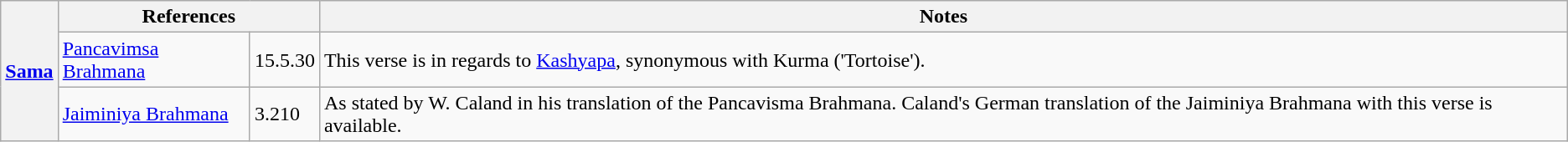<table class="wikitable">
<tr>
<th rowspan="3"><a href='#'>Sama</a></th>
<th colspan="2">References</th>
<th>Notes</th>
</tr>
<tr>
<td><a href='#'>Pancavimsa Brahmana</a></td>
<td>15.5.30</td>
<td>This verse is in regards to <a href='#'>Kashyapa</a>, synonymous with Kurma ('Tortoise').</td>
</tr>
<tr>
<td><a href='#'>Jaiminiya Brahmana</a></td>
<td>3.210</td>
<td>As stated by W. Caland in his translation of the Pancavisma Brahmana. Caland's German translation of the Jaiminiya Brahmana with this verse is available.</td>
</tr>
</table>
